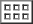<table border="1">
<tr>
<td></td>
<td></td>
<td></td>
</tr>
<tr>
<td></td>
<td></td>
<td></td>
</tr>
</table>
